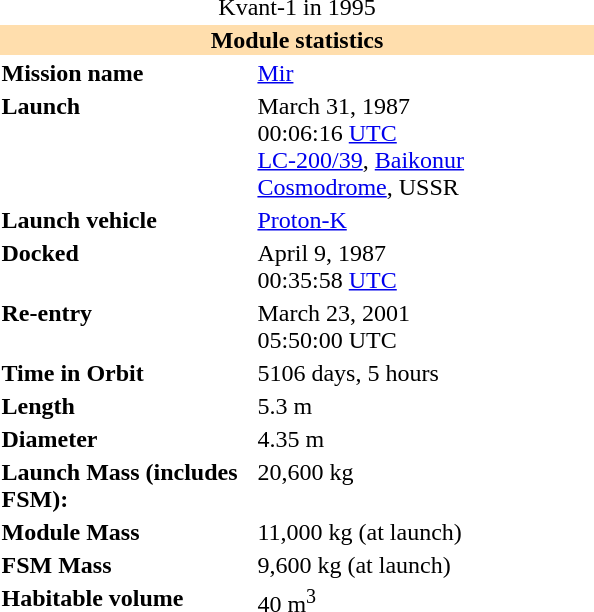<table class="toccolours" style="width: 25em; float: right; clear: right; margin: 0 0 1em 1em;">
<tr>
<td colspan="2" style="text-align: center;"><br>Kvant-1 in 1995</td>
</tr>
<tr>
<th colspan="2" style="text-align: center; background: #FFDEAD;">Module statistics</th>
</tr>
<tr>
<td><strong>Mission name</strong></td>
<td><a href='#'>Mir</a></td>
</tr>
<tr style="vertical-align: top;">
<td><strong>Launch</strong></td>
<td>March 31, 1987<br>00:06:16 <a href='#'>UTC</a><br><a href='#'>LC-200/39</a>, <a href='#'>Baikonur Cosmodrome</a>, USSR</td>
</tr>
<tr style="vertical-align: top;">
<td><strong>Launch vehicle</strong></td>
<td><a href='#'>Proton-K</a></td>
</tr>
<tr style="vertical-align: top;">
<td><strong>Docked</strong></td>
<td>April 9, 1987<br>00:35:58 <a href='#'>UTC</a></td>
</tr>
<tr style="vertical-align: top;">
<td><strong>Re-entry</strong></td>
<td>March 23, 2001<br>05:50:00 UTC</td>
</tr>
<tr style="vertical-align: top;">
<td><strong>Time in Orbit</strong></td>
<td>5106 days, 5 hours </td>
</tr>
<tr style="vertical-align: top;">
<td><strong>Length</strong></td>
<td>5.3 m</td>
</tr>
<tr style="vertical-align: top;">
<td><strong>Diameter</strong></td>
<td>4.35 m </td>
</tr>
<tr style="vertical-align: top;">
<td><strong>Launch Mass (includes FSM):</strong></td>
<td>20,600 kg</td>
</tr>
<tr style="vertical-align: top;">
<td><strong>Module Mass</strong></td>
<td>11,000 kg (at launch)</td>
</tr>
<tr style="vertical-align: top;">
<td><strong>FSM Mass</strong></td>
<td>9,600 kg (at launch)</td>
</tr>
<tr style="vertical-align: top;">
<td><strong>Habitable volume</strong></td>
<td>40 m<sup>3</sup></td>
</tr>
</table>
